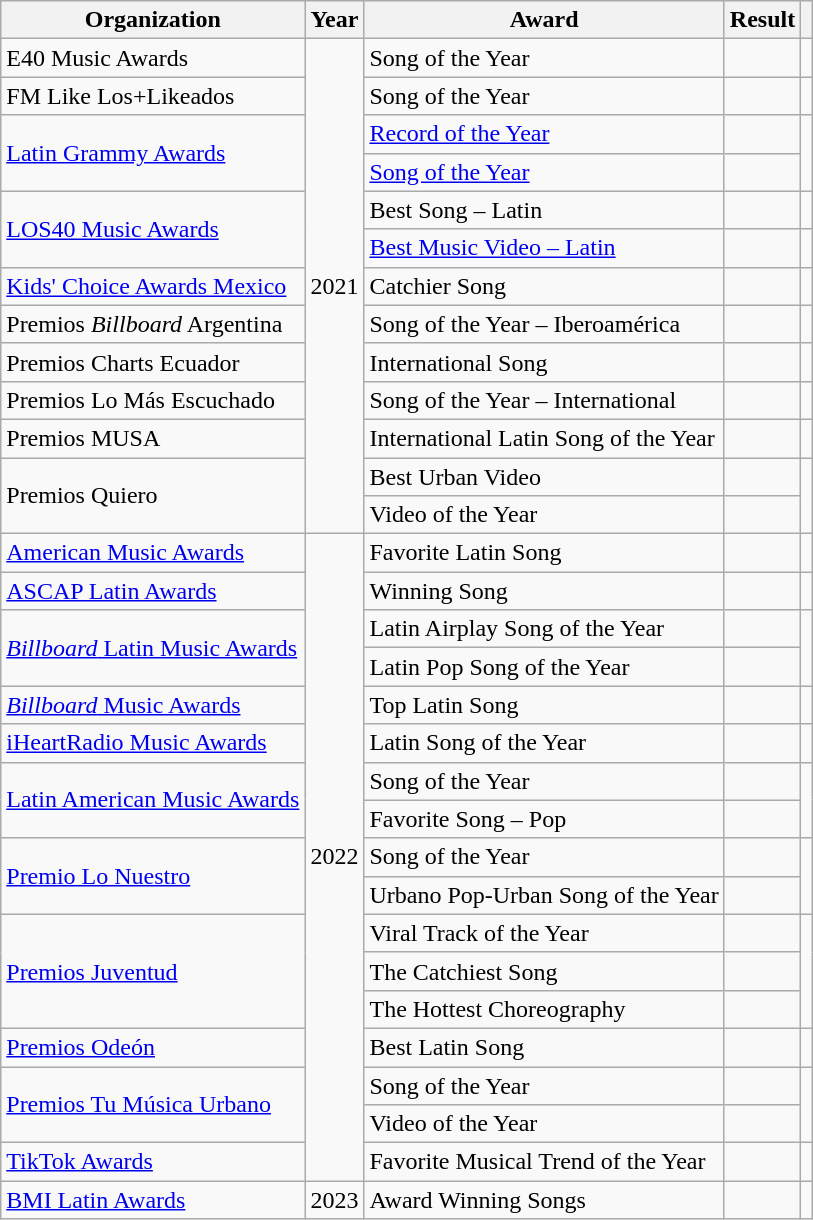<table class="wikitable sortable plainrowheaders">
<tr>
<th scope="col">Organization</th>
<th scope="col">Year</th>
<th scope="col">Award</th>
<th scope="col">Result</th>
<th class="unsortable"></th>
</tr>
<tr>
<td>E40 Music Awards</td>
<td rowspan=13>2021</td>
<td>Song of the Year</td>
<td></td>
<td align="center"></td>
</tr>
<tr>
<td>FM Like Los+Likeados</td>
<td>Song of the Year</td>
<td></td>
<td align="center"></td>
</tr>
<tr>
<td rowspan="2"><a href='#'>Latin Grammy Awards</a></td>
<td><a href='#'>Record of the Year</a></td>
<td></td>
<td rowspan="2" align="center"></td>
</tr>
<tr>
<td><a href='#'>Song of the Year</a></td>
<td></td>
</tr>
<tr>
<td rowspan="2"><a href='#'>LOS40 Music Awards</a></td>
<td>Best Song – Latin</td>
<td></td>
<td align="center"></td>
</tr>
<tr>
<td><a href='#'>Best Music Video – Latin</a></td>
<td></td>
<td align="center"></td>
</tr>
<tr>
<td><a href='#'>Kids' Choice Awards Mexico</a></td>
<td>Catchier Song</td>
<td></td>
<td align="center"></td>
</tr>
<tr>
<td>Premios <em>Billboard</em> Argentina</td>
<td>Song of the Year – Iberoamérica</td>
<td></td>
<td style="text-align:center;"></td>
</tr>
<tr>
<td>Premios Charts Ecuador</td>
<td>International Song</td>
<td></td>
<td align="center"></td>
</tr>
<tr>
<td>Premios Lo Más Escuchado</td>
<td>Song of the Year – International</td>
<td></td>
<td align="center"></td>
</tr>
<tr>
<td>Premios MUSA</td>
<td>International Latin Song of the Year</td>
<td></td>
<td style="text-align:center;"></td>
</tr>
<tr>
<td rowspan="2">Premios Quiero</td>
<td>Best Urban Video</td>
<td></td>
<td rowspan="2" style="text-align:center;"></td>
</tr>
<tr>
<td>Video of the Year</td>
<td></td>
</tr>
<tr>
<td><a href='#'>American Music Awards</a></td>
<td rowspan="17">2022</td>
<td>Favorite Latin Song</td>
<td></td>
<td align="center"></td>
</tr>
<tr>
<td><a href='#'>ASCAP Latin Awards</a></td>
<td>Winning Song</td>
<td></td>
<td align="center"></td>
</tr>
<tr>
<td rowspan="2"><a href='#'><em>Billboard</em> Latin Music Awards</a></td>
<td>Latin Airplay Song of the Year</td>
<td></td>
<td rowspan="2" style="text-align:center;"></td>
</tr>
<tr>
<td>Latin Pop Song of the Year</td>
<td></td>
</tr>
<tr>
<td><a href='#'><em>Billboard</em> Music Awards</a></td>
<td>Top Latin Song</td>
<td></td>
<td align="center"></td>
</tr>
<tr>
<td><a href='#'>iHeartRadio Music Awards</a></td>
<td>Latin Song of the Year</td>
<td></td>
<td align="center"></td>
</tr>
<tr>
<td rowspan="2"><a href='#'>Latin American Music Awards</a></td>
<td>Song of the Year</td>
<td></td>
<td rowspan="2" style="text-align:center;"></td>
</tr>
<tr>
<td>Favorite Song – Pop</td>
<td></td>
</tr>
<tr>
<td rowspan="2"><a href='#'>Premio Lo Nuestro</a></td>
<td>Song of the Year</td>
<td></td>
<td rowspan="2" style="text-align:center;"></td>
</tr>
<tr>
<td>Urbano Pop-Urban Song of the Year</td>
<td></td>
</tr>
<tr>
<td rowspan="3"><a href='#'>Premios Juventud</a></td>
<td>Viral Track of the Year</td>
<td></td>
<td rowspan="3" style="text-align:center;"></td>
</tr>
<tr>
<td>The Catchiest Song</td>
<td></td>
</tr>
<tr>
<td>The Hottest Choreography</td>
<td></td>
</tr>
<tr>
<td><a href='#'>Premios Odeón</a></td>
<td>Best Latin Song</td>
<td></td>
<td align="center"></td>
</tr>
<tr>
<td rowspan="2"><a href='#'>Premios Tu Música Urbano</a></td>
<td>Song of the Year</td>
<td></td>
<td rowspan="2" style="text-align:center;"></td>
</tr>
<tr>
<td>Video of the Year</td>
<td></td>
</tr>
<tr>
<td><a href='#'>TikTok Awards</a></td>
<td>Favorite Musical Trend of the Year</td>
<td></td>
<td align="center"></td>
</tr>
<tr>
<td><a href='#'>BMI Latin Awards</a></td>
<td>2023</td>
<td>Award Winning Songs</td>
<td></td>
<td align="center"></td>
</tr>
</table>
